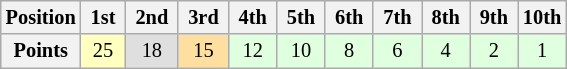<table class="wikitable" style="font-size:85%; text-align:center">
<tr>
<th>Position</th>
<th> <strong>1st</strong> </th>
<th> <strong>2nd</strong> </th>
<th> <strong>3rd</strong> </th>
<th> <strong>4th</strong> </th>
<th> <strong>5th</strong> </th>
<th> <strong>6th</strong> </th>
<th> <strong>7th</strong> </th>
<th> <strong>8th</strong> </th>
<th> <strong>9th</strong> </th>
<th><strong>10th</strong></th>
</tr>
<tr>
<th>Points</th>
<td style="background:#ffffbf">25</td>
<td style="background:#dfdfdf">18</td>
<td style="background:#ffdf9f">15</td>
<td style="background:#dfffdf">12</td>
<td style="background:#dfffdf">10</td>
<td style="background:#dfffdf">8</td>
<td style="background:#dfffdf">6</td>
<td style="background:#dfffdf">4</td>
<td style="background:#dfffdf">2</td>
<td style="background:#dfffdf">1</td>
</tr>
</table>
